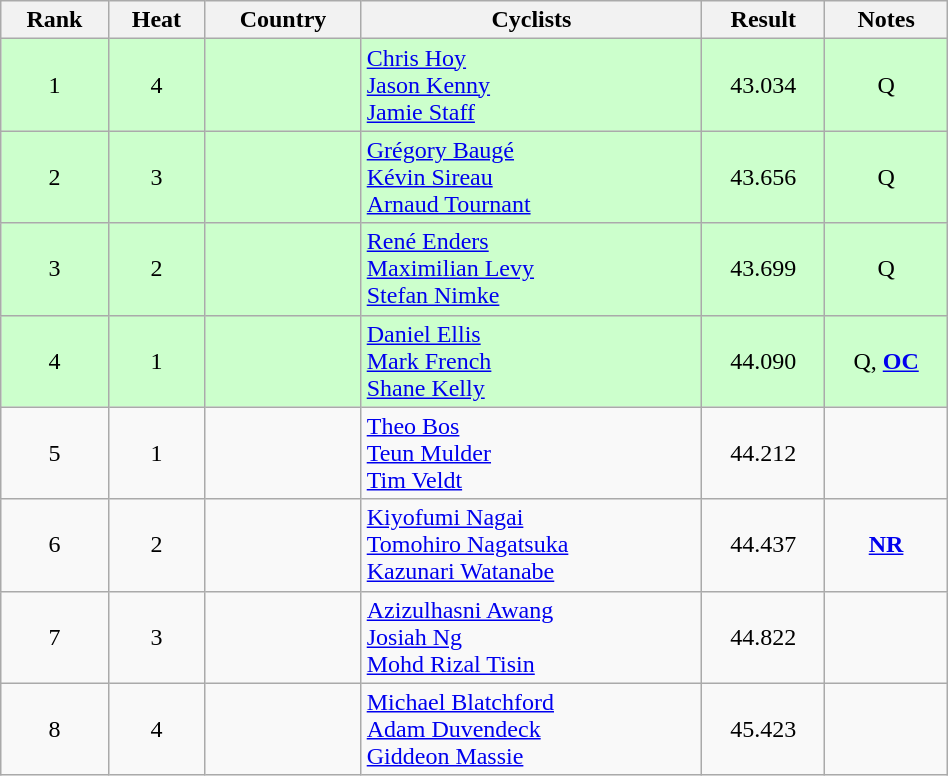<table class="wikitable sortable" width=50% style="text-align:center;">
<tr>
<th>Rank</th>
<th>Heat</th>
<th>Country</th>
<th>Cyclists</th>
<th>Result</th>
<th>Notes</th>
</tr>
<tr bgcolor=ccffcc>
<td>1</td>
<td>4</td>
<td align=left></td>
<td align=left><a href='#'>Chris Hoy</a><br><a href='#'>Jason Kenny</a><br><a href='#'>Jamie Staff</a></td>
<td>43.034</td>
<td>Q</td>
</tr>
<tr bgcolor=ccffcc>
<td>2</td>
<td>3</td>
<td align=left></td>
<td align=left><a href='#'>Grégory Baugé</a><br><a href='#'>Kévin Sireau</a><br><a href='#'>Arnaud Tournant</a></td>
<td>43.656</td>
<td>Q</td>
</tr>
<tr bgcolor=ccffcc>
<td>3</td>
<td>2</td>
<td align=left></td>
<td align=left><a href='#'>René Enders</a><br><a href='#'>Maximilian Levy</a><br><a href='#'>Stefan Nimke</a></td>
<td>43.699</td>
<td>Q</td>
</tr>
<tr bgcolor=ccffcc>
<td>4</td>
<td>1</td>
<td align=left></td>
<td align=left><a href='#'>Daniel Ellis</a><br><a href='#'>Mark French</a><br><a href='#'>Shane Kelly</a></td>
<td>44.090</td>
<td>Q, <strong><a href='#'>OC</a></strong></td>
</tr>
<tr>
<td>5</td>
<td>1</td>
<td align=left></td>
<td align=left><a href='#'>Theo Bos</a><br><a href='#'>Teun Mulder</a><br><a href='#'>Tim Veldt</a></td>
<td>44.212</td>
<td></td>
</tr>
<tr>
<td>6</td>
<td>2</td>
<td align=left></td>
<td align=left><a href='#'>Kiyofumi Nagai</a><br><a href='#'>Tomohiro Nagatsuka</a><br><a href='#'>Kazunari Watanabe</a></td>
<td>44.437</td>
<td><strong><a href='#'>NR</a></strong></td>
</tr>
<tr>
<td>7</td>
<td>3</td>
<td align=left></td>
<td align=left><a href='#'>Azizulhasni Awang</a><br><a href='#'>Josiah Ng</a><br><a href='#'>Mohd Rizal Tisin</a></td>
<td>44.822</td>
<td></td>
</tr>
<tr>
<td>8</td>
<td>4</td>
<td align=left></td>
<td align=left><a href='#'>Michael Blatchford</a><br><a href='#'>Adam Duvendeck</a><br><a href='#'>Giddeon Massie</a></td>
<td>45.423</td>
<td></td>
</tr>
</table>
